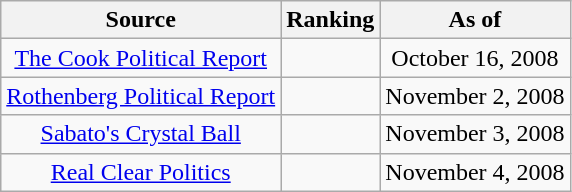<table class="wikitable" style="text-align:center">
<tr>
<th>Source</th>
<th>Ranking</th>
<th>As of</th>
</tr>
<tr>
<td><a href='#'>The Cook Political Report</a></td>
<td></td>
<td>October 16, 2008</td>
</tr>
<tr>
<td><a href='#'>Rothenberg Political Report</a></td>
<td></td>
<td>November 2, 2008</td>
</tr>
<tr>
<td><a href='#'>Sabato's Crystal Ball</a></td>
<td></td>
<td>November 3, 2008</td>
</tr>
<tr>
<td><a href='#'>Real Clear Politics</a></td>
<td></td>
<td>November 4, 2008</td>
</tr>
</table>
